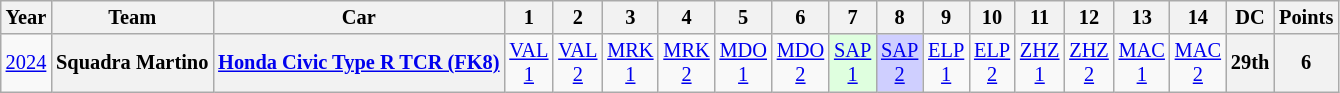<table class="wikitable" style="text-align:center; font-size:85%">
<tr>
<th>Year</th>
<th>Team</th>
<th>Car</th>
<th>1</th>
<th>2</th>
<th>3</th>
<th>4</th>
<th>5</th>
<th>6</th>
<th>7</th>
<th>8</th>
<th>9</th>
<th>10</th>
<th>11</th>
<th>12</th>
<th>13</th>
<th>14</th>
<th>DC</th>
<th>Points</th>
</tr>
<tr>
<td><a href='#'>2024</a></td>
<th>Squadra Martino</th>
<th><a href='#'>Honda Civic Type R TCR (FK8)</a></th>
<td><a href='#'>VAL<br>1</a></td>
<td><a href='#'>VAL<br>2</a></td>
<td><a href='#'>MRK<br>1</a></td>
<td><a href='#'>MRK<br>2</a></td>
<td><a href='#'>MDO<br>1</a></td>
<td><a href='#'>MDO<br>2</a></td>
<td style="background:#DFFFDF;"><a href='#'>SAP<br>1</a><br></td>
<td style="background:#CFCFFF;"><a href='#'>SAP<br>2</a><br></td>
<td><a href='#'>ELP<br>1</a></td>
<td><a href='#'>ELP<br>2</a></td>
<td><a href='#'>ZHZ<br>1</a></td>
<td><a href='#'>ZHZ<br>2</a></td>
<td><a href='#'>MAC<br>1</a></td>
<td><a href='#'>MAC<br>2</a></td>
<th>29th</th>
<th>6</th>
</tr>
</table>
